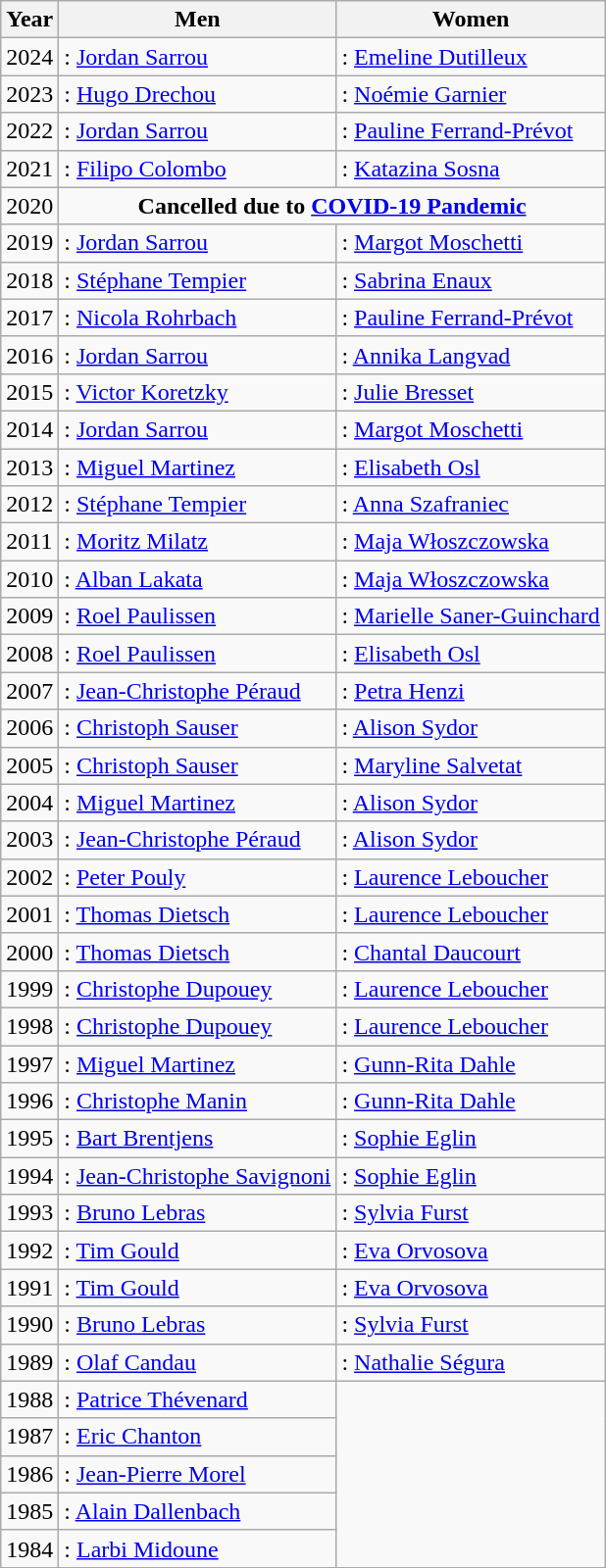<table class="wikitable" border="1">
<tr>
<th>Year</th>
<th>Men</th>
<th>Women</th>
</tr>
<tr>
<td>2024</td>
<td>: <a href='#'>Jordan Sarrou</a></td>
<td>: <a href='#'>Emeline Dutilleux</a></td>
</tr>
<tr>
<td>2023</td>
<td>: <a href='#'>Hugo Drechou</a></td>
<td>: <a href='#'>Noémie Garnier</a></td>
</tr>
<tr>
<td>2022</td>
<td>: <a href='#'>Jordan Sarrou</a></td>
<td>: <a href='#'>Pauline Ferrand-Prévot</a></td>
</tr>
<tr>
<td>2021</td>
<td>: <a href='#'>Filipo Colombo</a></td>
<td>: <a href='#'>Katazina Sosna</a></td>
</tr>
<tr>
<td>2020</td>
<td colspan="2" align="center"><strong>Cancelled due to <a href='#'>COVID-19 Pandemic</a></strong></td>
</tr>
<tr>
<td>2019</td>
<td>: <a href='#'>Jordan Sarrou</a></td>
<td>: <a href='#'>Margot Moschetti</a></td>
</tr>
<tr>
<td>2018</td>
<td>: <a href='#'>Stéphane Tempier</a></td>
<td>: <a href='#'>Sabrina Enaux</a></td>
</tr>
<tr>
<td>2017</td>
<td>: <a href='#'>Nicola Rohrbach</a></td>
<td>: <a href='#'>Pauline Ferrand-Prévot</a></td>
</tr>
<tr>
<td>2016</td>
<td>: <a href='#'>Jordan Sarrou</a></td>
<td>: <a href='#'>Annika Langvad</a></td>
</tr>
<tr>
<td>2015</td>
<td>: <a href='#'>Victor Koretzky</a></td>
<td>: <a href='#'>Julie Bresset</a></td>
</tr>
<tr>
<td>2014</td>
<td>: <a href='#'>Jordan Sarrou</a></td>
<td>: <a href='#'>Margot Moschetti</a></td>
</tr>
<tr>
<td>2013</td>
<td>: <a href='#'>Miguel Martinez</a></td>
<td>: <a href='#'>Elisabeth Osl</a></td>
</tr>
<tr>
<td>2012</td>
<td>: <a href='#'>Stéphane Tempier</a></td>
<td>: <a href='#'>Anna Szafraniec</a></td>
</tr>
<tr>
<td>2011</td>
<td>: <a href='#'>Moritz Milatz</a></td>
<td>: <a href='#'>Maja Włoszczowska</a></td>
</tr>
<tr>
<td>2010</td>
<td>: <a href='#'>Alban Lakata</a></td>
<td>: <a href='#'>Maja Włoszczowska</a></td>
</tr>
<tr>
<td>2009</td>
<td>: <a href='#'>Roel Paulissen</a></td>
<td>: <a href='#'>Marielle Saner-Guinchard</a></td>
</tr>
<tr>
<td>2008</td>
<td>: <a href='#'>Roel Paulissen</a></td>
<td>: <a href='#'>Elisabeth Osl</a></td>
</tr>
<tr>
<td>2007</td>
<td>: <a href='#'>Jean-Christophe Péraud</a></td>
<td>: <a href='#'>Petra Henzi</a></td>
</tr>
<tr>
<td>2006</td>
<td>: <a href='#'>Christoph Sauser</a></td>
<td>: <a href='#'>Alison Sydor</a></td>
</tr>
<tr>
<td>2005</td>
<td>: <a href='#'>Christoph Sauser</a></td>
<td>: <a href='#'>Maryline Salvetat</a></td>
</tr>
<tr>
<td>2004</td>
<td>: <a href='#'>Miguel Martinez</a></td>
<td>: <a href='#'>Alison Sydor</a></td>
</tr>
<tr>
<td>2003</td>
<td>: <a href='#'>Jean-Christophe Péraud</a></td>
<td>: <a href='#'>Alison Sydor</a></td>
</tr>
<tr>
<td>2002</td>
<td>: <a href='#'>Peter Pouly</a></td>
<td>: <a href='#'>Laurence Leboucher</a></td>
</tr>
<tr>
<td>2001</td>
<td>: <a href='#'>Thomas Dietsch</a></td>
<td>: <a href='#'>Laurence Leboucher</a></td>
</tr>
<tr>
<td>2000</td>
<td>: <a href='#'>Thomas Dietsch</a></td>
<td>: <a href='#'>Chantal Daucourt</a></td>
</tr>
<tr>
<td>1999</td>
<td>: <a href='#'>Christophe Dupouey</a></td>
<td>: <a href='#'>Laurence Leboucher</a></td>
</tr>
<tr>
<td>1998</td>
<td>: <a href='#'>Christophe Dupouey</a></td>
<td>: <a href='#'>Laurence Leboucher</a></td>
</tr>
<tr>
<td>1997</td>
<td>: <a href='#'>Miguel Martinez</a></td>
<td>: <a href='#'>Gunn-Rita Dahle</a></td>
</tr>
<tr>
<td>1996</td>
<td>: <a href='#'>Christophe Manin</a></td>
<td>: <a href='#'>Gunn-Rita Dahle</a></td>
</tr>
<tr>
<td>1995</td>
<td>: <a href='#'>Bart Brentjens</a></td>
<td>: <a href='#'>Sophie Eglin</a></td>
</tr>
<tr>
<td>1994</td>
<td>: <a href='#'>Jean-Christophe Savignoni</a></td>
<td>: <a href='#'>Sophie Eglin</a></td>
</tr>
<tr>
<td>1993</td>
<td>: <a href='#'>Bruno Lebras</a></td>
<td>: <a href='#'>Sylvia Furst</a></td>
</tr>
<tr>
<td>1992</td>
<td>: <a href='#'>Tim Gould</a></td>
<td>: <a href='#'>Eva Orvosova</a></td>
</tr>
<tr>
<td>1991</td>
<td>: <a href='#'>Tim Gould</a></td>
<td>: <a href='#'>Eva Orvosova</a></td>
</tr>
<tr>
<td>1990</td>
<td>: <a href='#'>Bruno Lebras</a></td>
<td>: <a href='#'>Sylvia Furst</a></td>
</tr>
<tr>
<td>1989</td>
<td>: <a href='#'>Olaf Candau</a></td>
<td>: <a href='#'>Nathalie Ségura</a></td>
</tr>
<tr>
<td>1988</td>
<td>: <a href='#'>Patrice Thévenard</a></td>
<td rowspan="5"></td>
</tr>
<tr>
<td>1987</td>
<td>: <a href='#'>Eric Chanton</a></td>
</tr>
<tr>
<td>1986</td>
<td>: <a href='#'>Jean-Pierre Morel</a></td>
</tr>
<tr>
<td>1985</td>
<td>: <a href='#'>Alain Dallenbach</a></td>
</tr>
<tr>
<td>1984</td>
<td>: <a href='#'>Larbi Midoune</a></td>
</tr>
</table>
